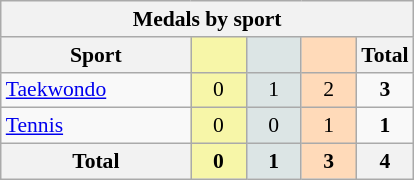<table class="wikitable" style="font-size:90%; text-align:center;">
<tr>
<th colspan=5>Medals by sport</th>
</tr>
<tr>
<th width=120>Sport</th>
<th scope="col" width=30 style="background:#F7F6A8;"></th>
<th scope="col" width=30 style="background:#DCE5E5;"></th>
<th scope="col" width=30 style="background:#FFDAB9;"></th>
<th width=30>Total</th>
</tr>
<tr>
<td align=left><a href='#'>Taekwondo</a></td>
<td style="background:#F7F6A8;">0</td>
<td style="background:#DCE5E5;">1</td>
<td style="background:#FFDAB9;">2</td>
<td><strong>3</strong></td>
</tr>
<tr>
<td align=left><a href='#'>Tennis</a></td>
<td style="background:#F7F6A8;">0</td>
<td style="background:#DCE5E5;">0</td>
<td style="background:#FFDAB9;">1</td>
<td><strong>1</strong></td>
</tr>
<tr>
<th align=left>Total</th>
<th style="background:#F7F6A8;">0</th>
<th style="background:#DCE5E5;">1</th>
<th style="background:#FFDAB9;">3</th>
<th>4</th>
</tr>
</table>
